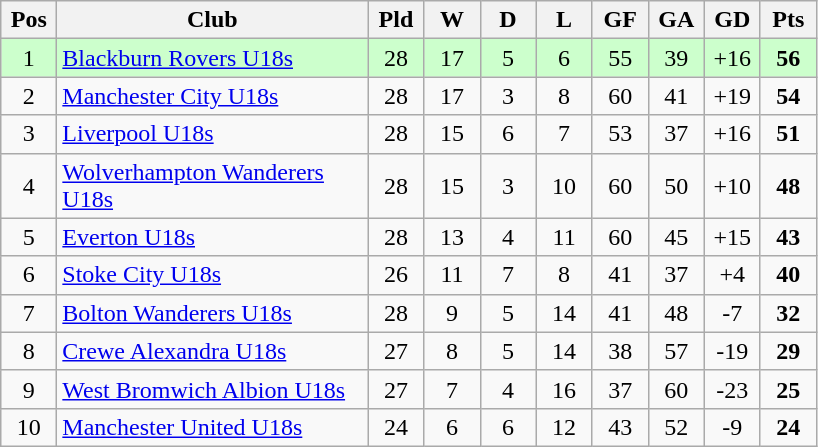<table class="wikitable" style="text-align:center">
<tr>
<th width=30>Pos</th>
<th width=200>Club</th>
<th width=30>Pld</th>
<th width=30>W</th>
<th width=30>D</th>
<th width=30>L</th>
<th width=30>GF</th>
<th width=30>GA</th>
<th width=30>GD</th>
<th width=30>Pts</th>
</tr>
<tr bgcolor=#ccffcc>
<td>1</td>
<td align="left"><a href='#'>Blackburn Rovers U18s</a></td>
<td>28</td>
<td>17</td>
<td>5</td>
<td>6</td>
<td>55</td>
<td>39</td>
<td>+16</td>
<td><strong>56</strong></td>
</tr>
<tr>
<td>2</td>
<td align="left"><a href='#'>Manchester City U18s</a></td>
<td>28</td>
<td>17</td>
<td>3</td>
<td>8</td>
<td>60</td>
<td>41</td>
<td>+19</td>
<td><strong>54</strong></td>
</tr>
<tr>
<td>3</td>
<td align="left"><a href='#'>Liverpool U18s</a></td>
<td>28</td>
<td>15</td>
<td>6</td>
<td>7</td>
<td>53</td>
<td>37</td>
<td>+16</td>
<td><strong>51</strong></td>
</tr>
<tr>
<td>4</td>
<td align="left"><a href='#'>Wolverhampton Wanderers U18s</a></td>
<td>28</td>
<td>15</td>
<td>3</td>
<td>10</td>
<td>60</td>
<td>50</td>
<td>+10</td>
<td><strong>48</strong></td>
</tr>
<tr>
<td>5</td>
<td align="left"><a href='#'>Everton U18s</a></td>
<td>28</td>
<td>13</td>
<td>4</td>
<td>11</td>
<td>60</td>
<td>45</td>
<td>+15</td>
<td><strong>43</strong></td>
</tr>
<tr>
<td>6</td>
<td align="left"><a href='#'>Stoke City U18s</a></td>
<td>26</td>
<td>11</td>
<td>7</td>
<td>8</td>
<td>41</td>
<td>37</td>
<td>+4</td>
<td><strong>40</strong></td>
</tr>
<tr>
<td>7</td>
<td align="left"><a href='#'>Bolton Wanderers U18s</a></td>
<td>28</td>
<td>9</td>
<td>5</td>
<td>14</td>
<td>41</td>
<td>48</td>
<td>-7</td>
<td><strong>32</strong></td>
</tr>
<tr>
<td>8</td>
<td align="left"><a href='#'>Crewe Alexandra U18s</a></td>
<td>27</td>
<td>8</td>
<td>5</td>
<td>14</td>
<td>38</td>
<td>57</td>
<td>-19</td>
<td><strong>29</strong></td>
</tr>
<tr>
<td>9</td>
<td align="left"><a href='#'>West Bromwich Albion U18s</a></td>
<td>27</td>
<td>7</td>
<td>4</td>
<td>16</td>
<td>37</td>
<td>60</td>
<td>-23</td>
<td><strong>25</strong></td>
</tr>
<tr>
<td>10</td>
<td align="left"><a href='#'>Manchester United U18s</a></td>
<td>24</td>
<td>6</td>
<td>6</td>
<td>12</td>
<td>43</td>
<td>52</td>
<td>-9</td>
<td><strong>24</strong></td>
</tr>
</table>
